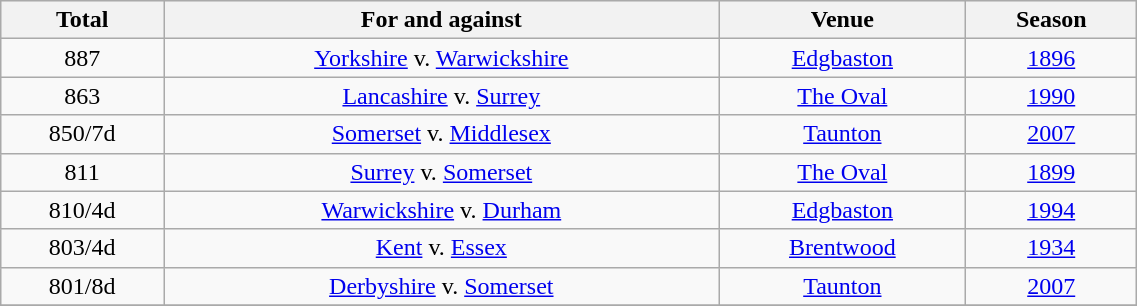<table align="center" | class="wikitable" width="60%">
<tr bgcolor="#efefef">
<th align="center">Total</th>
<th align="center">For and against</th>
<th align="center">Venue</th>
<th align="center">Season</th>
</tr>
<tr>
<td align="center">887</td>
<td align="center"><a href='#'>Yorkshire</a> v. <a href='#'>Warwickshire</a></td>
<td align="center"><a href='#'>Edgbaston</a></td>
<td align="center"><a href='#'>1896</a></td>
</tr>
<tr>
<td align="center">863</td>
<td align="center"><a href='#'>Lancashire</a> v. <a href='#'>Surrey</a></td>
<td align="center"><a href='#'>The Oval</a></td>
<td align="center"><a href='#'>1990</a></td>
</tr>
<tr>
<td align="center">850/7d</td>
<td align="center"><a href='#'>Somerset</a> v. <a href='#'>Middlesex</a></td>
<td align="center"><a href='#'>Taunton</a></td>
<td align="center"><a href='#'>2007</a></td>
</tr>
<tr>
<td align="center">811</td>
<td align="center"><a href='#'>Surrey</a> v. <a href='#'>Somerset</a></td>
<td align="center"><a href='#'>The Oval</a></td>
<td align="center"><a href='#'>1899</a></td>
</tr>
<tr>
<td align="center">810/4d</td>
<td align="center"><a href='#'>Warwickshire</a> v. <a href='#'>Durham</a></td>
<td align="center"><a href='#'>Edgbaston</a></td>
<td align="center"><a href='#'>1994</a></td>
</tr>
<tr>
<td align="center">803/4d</td>
<td align="center"><a href='#'>Kent</a> v. <a href='#'>Essex</a></td>
<td align="center"><a href='#'>Brentwood</a></td>
<td align="center"><a href='#'>1934</a></td>
</tr>
<tr>
<td align="center">801/8d</td>
<td align="center"><a href='#'>Derbyshire</a> v. <a href='#'>Somerset</a></td>
<td align="center"><a href='#'>Taunton</a></td>
<td align="center"><a href='#'>2007</a></td>
</tr>
<tr>
</tr>
</table>
